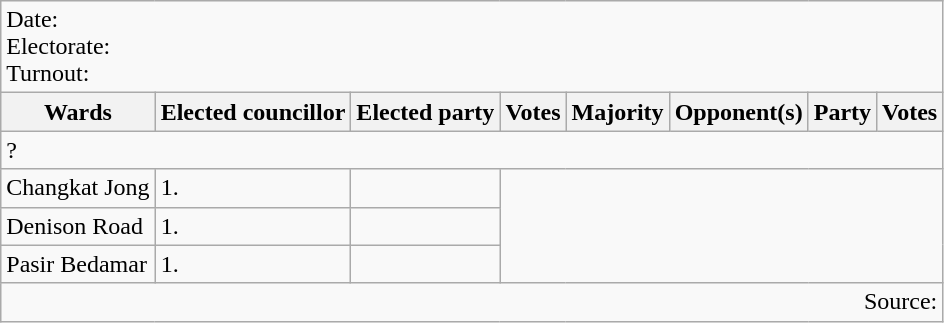<table class=wikitable>
<tr>
<td colspan=8>Date: <br>Electorate: <br>Turnout:</td>
</tr>
<tr>
<th>Wards</th>
<th>Elected councillor</th>
<th>Elected party</th>
<th>Votes</th>
<th>Majority</th>
<th>Opponent(s)</th>
<th>Party</th>
<th>Votes</th>
</tr>
<tr>
<td colspan=8>? </td>
</tr>
<tr>
<td>Changkat Jong</td>
<td>1.</td>
<td></td>
</tr>
<tr>
<td>Denison Road</td>
<td>1.</td>
<td></td>
</tr>
<tr>
<td>Pasir Bedamar</td>
<td>1.</td>
<td></td>
</tr>
<tr>
<td colspan=8 align=right>Source:</td>
</tr>
</table>
